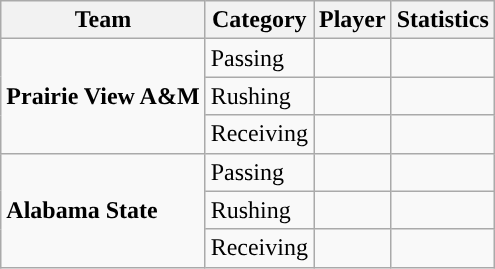<table class="wikitable" style="float: right;">
<tr>
<th>Team</th>
<th>Category</th>
<th>Player</th>
<th>Statistics</th>
</tr>
<tr>
<td rowspan=3><strong>Prairie View A&M</strong></td>
<td>Passing</td>
<td></td>
<td></td>
</tr>
<tr>
<td>Rushing</td>
<td></td>
<td></td>
</tr>
<tr>
<td>Receiving</td>
<td></td>
<td></td>
</tr>
<tr>
<td rowspan=3><strong>Alabama State</strong></td>
<td>Passing</td>
<td></td>
<td></td>
</tr>
<tr>
<td>Rushing</td>
<td></td>
<td></td>
</tr>
<tr>
<td>Receiving</td>
<td></td>
<td></td>
</tr>
</table>
